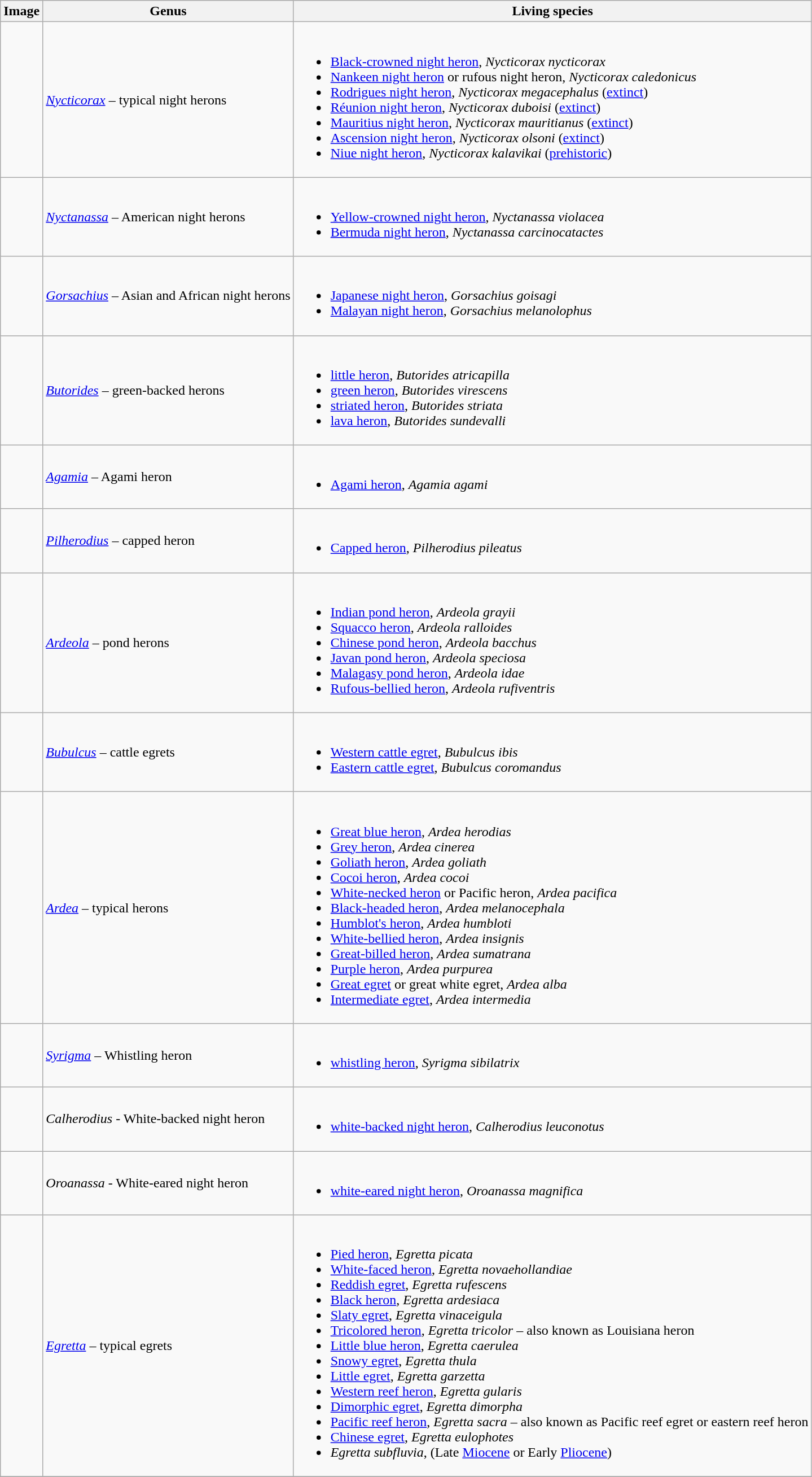<table class="wikitable">
<tr>
<th>Image</th>
<th>Genus</th>
<th>Living species</th>
</tr>
<tr>
<td></td>
<td><em><a href='#'>Nycticorax</a></em>   – typical night herons</td>
<td><br><ul><li><a href='#'>Black-crowned night heron</a>, <em>Nycticorax nycticorax</em></li><li><a href='#'>Nankeen night heron</a> or rufous night heron, <em>Nycticorax caledonicus</em></li><li><a href='#'>Rodrigues night heron</a>,  <em>Nycticorax megacephalus</em> (<a href='#'>extinct</a>)</li><li><a href='#'>Réunion night heron</a>,   <em>Nycticorax duboisi</em> (<a href='#'>extinct</a>)</li><li><a href='#'>Mauritius night heron</a>,   <em>Nycticorax mauritianus</em> (<a href='#'>extinct</a>)</li><li><a href='#'>Ascension night heron</a>,   <em>Nycticorax olsoni</em> (<a href='#'>extinct</a>)</li><li><a href='#'>Niue night heron</a>,  <em>Nycticorax kalavikai</em> (<a href='#'>prehistoric</a>)</li></ul></td>
</tr>
<tr>
<td></td>
<td><em><a href='#'>Nyctanassa</a></em>   – American night herons</td>
<td><br><ul><li><a href='#'>Yellow-crowned night heron</a>, <em>Nyctanassa violacea</em></li><li><a href='#'>Bermuda night heron</a>,  <em>Nyctanassa carcinocatactes</em></li></ul></td>
</tr>
<tr>
<td></td>
<td><em><a href='#'>Gorsachius</a></em>  – Asian and African night herons</td>
<td><br><ul><li><a href='#'>Japanese night heron</a>, <em>Gorsachius goisagi</em></li><li><a href='#'>Malayan night heron</a>, <em>Gorsachius melanolophus</em></li></ul></td>
</tr>
<tr>
<td></td>
<td><em><a href='#'>Butorides</a></em>   – green-backed herons</td>
<td><br><ul><li><a href='#'>little heron</a>, <em>Butorides atricapilla</em></li><li><a href='#'>green heron</a>, <em>Butorides virescens</em></li><li><a href='#'>striated heron</a>, <em>Butorides striata</em></li><li><a href='#'>lava heron</a>, <em>Butorides sundevalli</em></li></ul></td>
</tr>
<tr>
<td></td>
<td><em><a href='#'>Agamia</a></em>  – Agami heron</td>
<td><br><ul><li><a href='#'>Agami heron</a>, <em>Agamia agami</em></li></ul></td>
</tr>
<tr>
<td></td>
<td><em><a href='#'>Pilherodius</a></em>   – capped heron</td>
<td><br><ul><li><a href='#'>Capped heron</a>, <em>Pilherodius pileatus</em></li></ul></td>
</tr>
<tr>
<td></td>
<td><em><a href='#'>Ardeola</a></em>  – pond herons</td>
<td><br><ul><li><a href='#'>Indian pond heron</a>, <em>Ardeola grayii</em></li><li><a href='#'>Squacco heron</a>, <em>Ardeola ralloides</em></li><li><a href='#'>Chinese pond heron</a>, <em>Ardeola bacchus</em></li><li><a href='#'>Javan pond heron</a>, <em>Ardeola speciosa</em></li><li><a href='#'>Malagasy pond heron</a>, <em>Ardeola idae</em></li><li><a href='#'>Rufous-bellied heron</a>, <em>Ardeola rufiventris</em></li></ul></td>
</tr>
<tr>
<td></td>
<td><em><a href='#'>Bubulcus</a></em>  – cattle egrets</td>
<td><br><ul><li><a href='#'>Western cattle egret</a>, <em>Bubulcus ibis</em></li><li><a href='#'>Eastern cattle egret</a>, <em>Bubulcus coromandus</em></li></ul></td>
</tr>
<tr>
<td></td>
<td><em><a href='#'>Ardea</a></em>  – typical herons</td>
<td><br><ul><li><a href='#'>Great blue heron</a>, <em>Ardea herodias</em></li><li><a href='#'>Grey heron</a>, <em>Ardea cinerea</em></li><li><a href='#'>Goliath heron</a>, <em>Ardea goliath</em></li><li><a href='#'>Cocoi heron</a>, <em>Ardea cocoi </em></li><li><a href='#'>White-necked heron</a> or Pacific heron, <em>Ardea pacifica </em></li><li><a href='#'>Black-headed heron</a>, <em>Ardea melanocephala </em></li><li><a href='#'>Humblot's heron</a>, <em>Ardea humbloti </em></li><li><a href='#'>White-bellied heron</a>, <em>Ardea insignis </em></li><li><a href='#'>Great-billed heron</a>, <em>Ardea sumatrana </em></li><li><a href='#'>Purple heron</a>, <em>Ardea purpurea </em></li><li><a href='#'>Great egret</a> or great white egret, <em>Ardea alba</em></li><li><a href='#'>Intermediate egret</a>, <em>Ardea intermedia</em></li></ul></td>
</tr>
<tr>
<td></td>
<td><em><a href='#'>Syrigma</a></em>  – Whistling heron</td>
<td><br><ul><li><a href='#'>whistling heron</a>, <em>Syrigma sibilatrix</em></li></ul></td>
</tr>
<tr>
<td></td>
<td><em>Calherodius</em>  - White-backed night heron</td>
<td><br><ul><li><a href='#'>white-backed night heron</a>, <em>Calherodius leuconotus</em></li></ul></td>
</tr>
<tr>
<td></td>
<td><em>Oroanassa</em>  - White-eared night heron</td>
<td><br><ul><li><a href='#'>white-eared night heron</a>, <em>Oroanassa magnifica</em></li></ul></td>
</tr>
<tr>
<td></td>
<td><em><a href='#'>Egretta</a></em> – typical egrets</td>
<td><br><ul><li><a href='#'>Pied heron</a>, <em>Egretta picata</em></li><li><a href='#'>White-faced heron</a>, <em>Egretta novaehollandiae</em></li><li><a href='#'>Reddish egret</a>, <em>Egretta rufescens</em></li><li><a href='#'>Black heron</a>, <em>Egretta ardesiaca</em></li><li><a href='#'>Slaty egret</a>, <em>Egretta vinaceigula</em></li><li><a href='#'>Tricolored heron</a>, <em>Egretta tricolor</em> – also known as Louisiana heron</li><li><a href='#'>Little blue heron</a>, <em>Egretta caerulea</em></li><li><a href='#'>Snowy egret</a>, <em>Egretta thula</em></li><li><a href='#'>Little egret</a>, <em>Egretta garzetta</em></li><li><a href='#'>Western reef heron</a>, <em>Egretta gularis</em></li><li><a href='#'>Dimorphic egret</a>, <em>Egretta dimorpha</em></li><li><a href='#'>Pacific reef heron</a>, <em>Egretta sacra</em> – also known as Pacific reef egret or eastern reef heron</li><li><a href='#'>Chinese egret</a>, <em>Egretta eulophotes</em></li><li> <em>Egretta subfluvia</em>, (Late <a href='#'>Miocene</a> or Early <a href='#'>Pliocene</a>)</li></ul></td>
</tr>
<tr>
</tr>
</table>
